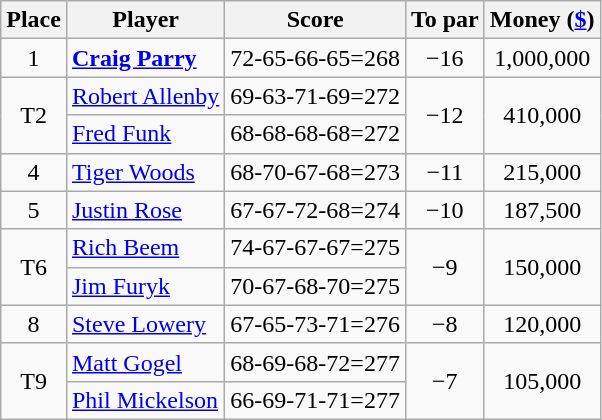<table class="wikitable">
<tr>
<th>Place</th>
<th>Player</th>
<th>Score</th>
<th>To par</th>
<th>Money (<a href='#'>$</a>)</th>
</tr>
<tr>
<td align="center">1</td>
<td> <strong><a href='#'>Craig Parry</a></strong></td>
<td>72-65-66-65=268</td>
<td align=center>−16</td>
<td align=center>1,000,000</td>
</tr>
<tr>
<td rowspan="2" align="center">T2</td>
<td> <a href='#'>Robert Allenby</a></td>
<td>69-63-71-69=272</td>
<td rowspan="2" align=center>−12</td>
<td rowspan="2" align=center>410,000</td>
</tr>
<tr>
<td> <a href='#'>Fred Funk</a></td>
<td>68-68-68-68=272</td>
</tr>
<tr>
<td align=center>4</td>
<td> <a href='#'>Tiger Woods</a></td>
<td>68-70-67-68=273</td>
<td align=center>−11</td>
<td align=center>215,000</td>
</tr>
<tr>
<td align=center>5</td>
<td> <a href='#'>Justin Rose</a></td>
<td>67-67-72-68=274</td>
<td align=center>−10</td>
<td align=center>187,500</td>
</tr>
<tr>
<td rowspan=2 align=center>T6</td>
<td> <a href='#'>Rich Beem</a></td>
<td>74-67-67-67=275</td>
<td rowspan=2 align=center>−9</td>
<td rowspan=2 align=center>150,000</td>
</tr>
<tr>
<td> <a href='#'>Jim Furyk</a></td>
<td>70-67-68-70=275</td>
</tr>
<tr>
<td align=center>8</td>
<td> <a href='#'>Steve Lowery</a></td>
<td>67-65-73-71=276</td>
<td align=center>−8</td>
<td align=center>120,000</td>
</tr>
<tr>
<td rowspan=2 align=center>T9</td>
<td> <a href='#'>Matt Gogel</a></td>
<td>68-69-68-72=277</td>
<td rowspan=2 align=center>−7</td>
<td rowspan="2" align=center>105,000</td>
</tr>
<tr>
<td> <a href='#'>Phil Mickelson</a></td>
<td>66-69-71-71=277</td>
</tr>
</table>
